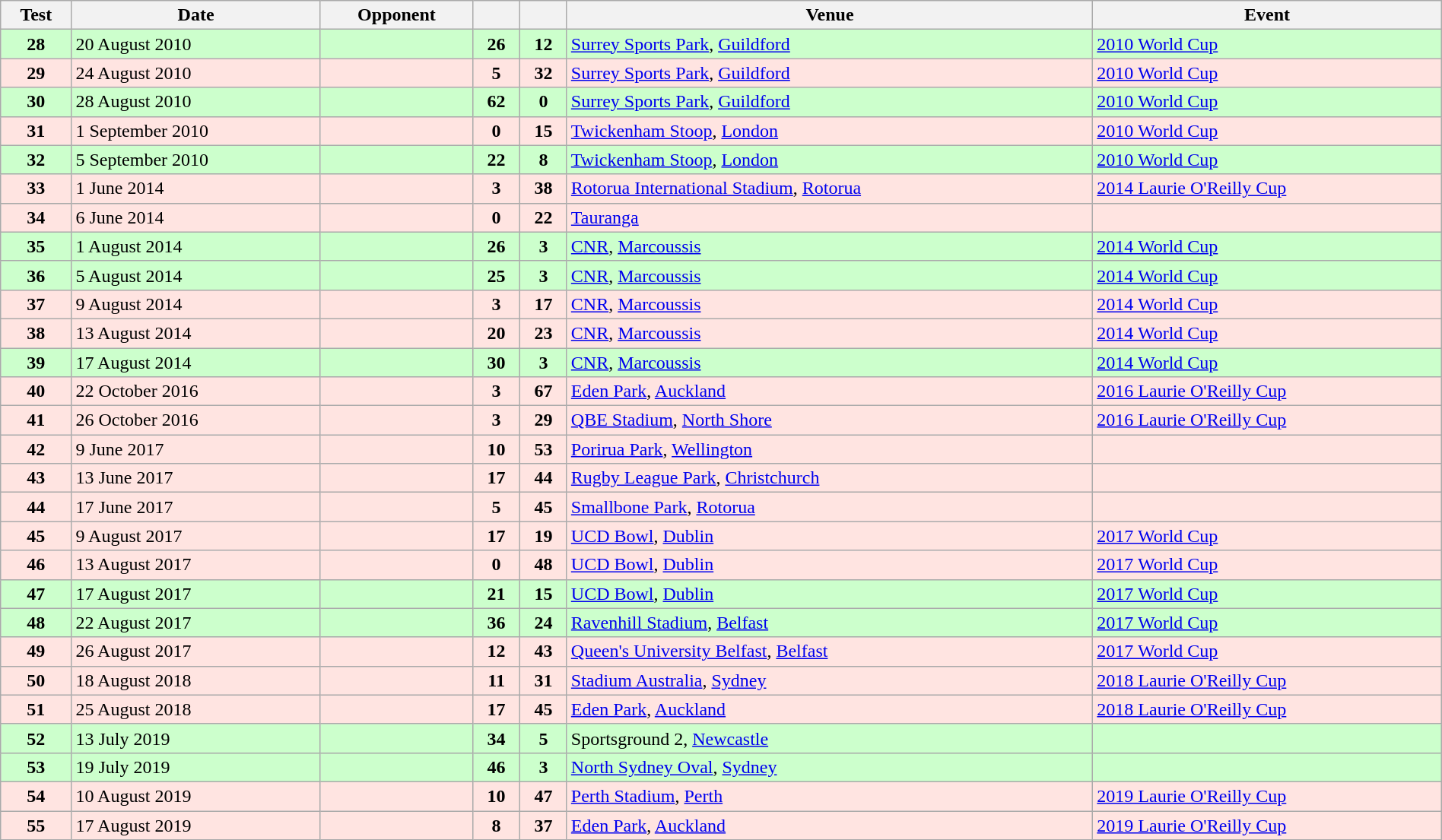<table class="wikitable sortable" style="width:100%">
<tr>
<th>Test</th>
<th>Date</th>
<th>Opponent</th>
<th></th>
<th></th>
<th>Venue</th>
<th>Event</th>
</tr>
<tr bgcolor="CCFFCC">
<td align="center"><strong>28</strong></td>
<td>20 August 2010</td>
<td></td>
<td align="center"><strong>26</strong></td>
<td align="center"><strong>12</strong></td>
<td><a href='#'>Surrey Sports Park</a>, <a href='#'>Guildford</a></td>
<td><a href='#'>2010 World Cup</a></td>
</tr>
<tr bgcolor="FFE4E1">
<td align="center"><strong>29</strong></td>
<td>24 August 2010</td>
<td></td>
<td align="center"><strong>5</strong></td>
<td align="center"><strong>32</strong></td>
<td><a href='#'>Surrey Sports Park</a>, <a href='#'>Guildford</a></td>
<td><a href='#'>2010 World Cup</a></td>
</tr>
<tr bgcolor="CCFFCC">
<td align="center"><strong>30</strong></td>
<td>28 August 2010</td>
<td></td>
<td align="center"><strong>62</strong></td>
<td align="center"><strong>0</strong></td>
<td><a href='#'>Surrey Sports Park</a>, <a href='#'>Guildford</a></td>
<td><a href='#'>2010 World Cup</a></td>
</tr>
<tr bgcolor="FFE4E1">
<td align="center"><strong>31</strong></td>
<td>1 September 2010</td>
<td></td>
<td align="center"><strong>0</strong></td>
<td align="center"><strong>15</strong></td>
<td><a href='#'>Twickenham Stoop</a>, <a href='#'>London</a></td>
<td><a href='#'>2010 World Cup</a></td>
</tr>
<tr bgcolor="CCFFCC">
<td align="center"><strong>32</strong></td>
<td>5 September 2010</td>
<td></td>
<td align="center"><strong>22</strong></td>
<td align="center"><strong>8</strong></td>
<td><a href='#'>Twickenham Stoop</a>, <a href='#'>London</a></td>
<td><a href='#'>2010 World Cup</a></td>
</tr>
<tr bgcolor="FFE4E1">
<td align="center"><strong>33</strong></td>
<td>1 June 2014</td>
<td></td>
<td align="center"><strong>3</strong></td>
<td align="center"><strong>38</strong></td>
<td><a href='#'>Rotorua International Stadium</a>, <a href='#'>Rotorua</a></td>
<td><a href='#'>2014 Laurie O'Reilly Cup</a></td>
</tr>
<tr bgcolor="FFE4E1">
<td align="center"><strong>34</strong></td>
<td>6 June 2014</td>
<td></td>
<td align="center"><strong>0</strong></td>
<td align="center"><strong>22</strong></td>
<td><a href='#'>Tauranga</a></td>
<td></td>
</tr>
<tr bgcolor="CCFFCC">
<td align="center"><strong>35</strong></td>
<td>1 August 2014</td>
<td></td>
<td align="center"><strong>26</strong></td>
<td align="center"><strong>3</strong></td>
<td><a href='#'>CNR</a>, <a href='#'>Marcoussis</a></td>
<td><a href='#'>2014 World Cup</a></td>
</tr>
<tr bgcolor="CCFFCC">
<td align="center"><strong>36</strong></td>
<td>5 August 2014</td>
<td></td>
<td align="center"><strong>25</strong></td>
<td align="center"><strong>3</strong></td>
<td><a href='#'>CNR</a>, <a href='#'>Marcoussis</a></td>
<td><a href='#'>2014 World Cup</a></td>
</tr>
<tr bgcolor="FFE4E1">
<td align="center"><strong>37</strong></td>
<td>9 August 2014</td>
<td></td>
<td align="center"><strong>3</strong></td>
<td align="center"><strong>17</strong></td>
<td><a href='#'>CNR</a>, <a href='#'>Marcoussis</a></td>
<td><a href='#'>2014 World Cup</a></td>
</tr>
<tr bgcolor="FFE4E1">
<td align="center"><strong>38</strong></td>
<td>13 August 2014</td>
<td></td>
<td align="center"><strong>20</strong></td>
<td align="center"><strong>23</strong></td>
<td><a href='#'>CNR</a>, <a href='#'>Marcoussis</a></td>
<td><a href='#'>2014 World Cup</a></td>
</tr>
<tr bgcolor="CCFFCC">
<td align="center"><strong>39</strong></td>
<td>17 August 2014</td>
<td></td>
<td align="center"><strong>30</strong></td>
<td align="center"><strong>3</strong></td>
<td><a href='#'>CNR</a>, <a href='#'>Marcoussis</a></td>
<td><a href='#'>2014 World Cup</a></td>
</tr>
<tr bgcolor="FFE4E1">
<td align="center"><strong>40</strong></td>
<td>22 October 2016</td>
<td></td>
<td align="center"><strong>3</strong></td>
<td align="center"><strong>67</strong></td>
<td><a href='#'>Eden Park</a>, <a href='#'>Auckland</a></td>
<td><a href='#'>2016 Laurie O'Reilly Cup</a></td>
</tr>
<tr bgcolor="FFE4E1">
<td align="center"><strong>41</strong></td>
<td>26 October 2016</td>
<td></td>
<td align="center"><strong>3</strong></td>
<td align="center"><strong>29</strong></td>
<td><a href='#'>QBE Stadium</a>, <a href='#'>North Shore</a></td>
<td><a href='#'>2016 Laurie O'Reilly Cup</a></td>
</tr>
<tr bgcolor="FFE4E1">
<td align="center"><strong>42</strong></td>
<td>9 June 2017</td>
<td></td>
<td align="center"><strong>10</strong></td>
<td align="center"><strong>53</strong></td>
<td><a href='#'>Porirua Park</a>, <a href='#'>Wellington</a></td>
<td></td>
</tr>
<tr bgcolor="FFE4E1">
<td align="center"><strong>43</strong></td>
<td>13 June 2017</td>
<td></td>
<td align="center"><strong>17</strong></td>
<td align="center"><strong>44</strong></td>
<td><a href='#'>Rugby League Park</a>, <a href='#'>Christchurch</a></td>
<td></td>
</tr>
<tr bgcolor="FFE4E1">
<td align="center"><strong>44</strong></td>
<td>17 June 2017</td>
<td></td>
<td align="center"><strong>5</strong></td>
<td align="center"><strong>45</strong></td>
<td><a href='#'>Smallbone Park</a>, <a href='#'>Rotorua</a></td>
<td></td>
</tr>
<tr bgcolor="FFE4E1">
<td align="center"><strong>45</strong></td>
<td>9 August 2017</td>
<td></td>
<td align="center"><strong>17</strong></td>
<td align="center"><strong>19</strong></td>
<td><a href='#'>UCD Bowl</a>, <a href='#'>Dublin</a></td>
<td><a href='#'>2017 World Cup</a></td>
</tr>
<tr bgcolor="FFE4E1">
<td align="center"><strong>46</strong></td>
<td>13 August 2017</td>
<td></td>
<td align="center"><strong>0</strong></td>
<td align="center"><strong>48</strong></td>
<td><a href='#'>UCD Bowl</a>, <a href='#'>Dublin</a></td>
<td><a href='#'>2017 World Cup</a></td>
</tr>
<tr bgcolor="CCFFCC">
<td align="center"><strong>47</strong></td>
<td>17 August 2017</td>
<td></td>
<td align="center"><strong>21</strong></td>
<td align="center"><strong>15</strong></td>
<td><a href='#'>UCD Bowl</a>, <a href='#'>Dublin</a></td>
<td><a href='#'>2017 World Cup</a></td>
</tr>
<tr bgcolor="CCFFCC">
<td align="center"><strong>48</strong></td>
<td>22 August 2017</td>
<td></td>
<td align="center"><strong>36</strong></td>
<td align="center"><strong>24</strong></td>
<td><a href='#'>Ravenhill Stadium</a>, <a href='#'>Belfast</a></td>
<td><a href='#'>2017 World Cup</a></td>
</tr>
<tr bgcolor="FFE4E1">
<td align="center"><strong>49</strong></td>
<td>26 August 2017</td>
<td></td>
<td align="center"><strong>12</strong></td>
<td align="center"><strong>43</strong></td>
<td><a href='#'>Queen's University Belfast</a>, <a href='#'>Belfast</a></td>
<td><a href='#'>2017 World Cup</a></td>
</tr>
<tr bgcolor="FFE4E1">
<td align="center"><strong>50</strong></td>
<td>18 August 2018</td>
<td></td>
<td align="center"><strong>11</strong></td>
<td align="center"><strong>31</strong></td>
<td><a href='#'>Stadium Australia</a>, <a href='#'>Sydney</a></td>
<td><a href='#'>2018 Laurie O'Reilly Cup</a></td>
</tr>
<tr bgcolor="FFE4E1">
<td align="center"><strong>51</strong></td>
<td>25 August 2018</td>
<td></td>
<td align="center"><strong>17</strong></td>
<td align="center"><strong>45</strong></td>
<td><a href='#'>Eden Park</a>, <a href='#'>Auckland</a></td>
<td><a href='#'>2018 Laurie O'Reilly Cup</a></td>
</tr>
<tr bgcolor="CCFFCC">
<td align="center"><strong>52</strong></td>
<td>13 July 2019</td>
<td></td>
<td align="center"><strong>34</strong></td>
<td align="center"><strong>5</strong></td>
<td>Sportsground 2, <a href='#'>Newcastle</a></td>
<td></td>
</tr>
<tr bgcolor="CCFFCC">
<td align="center"><strong>53</strong></td>
<td>19 July 2019</td>
<td></td>
<td align="center"><strong>46</strong></td>
<td align="center"><strong>3</strong></td>
<td><a href='#'>North Sydney Oval</a>, <a href='#'>Sydney</a></td>
<td></td>
</tr>
<tr bgcolor="FFE4E1">
<td align="center"><strong>54</strong></td>
<td>10 August 2019</td>
<td></td>
<td align="center"><strong>10</strong></td>
<td align="center"><strong>47</strong></td>
<td><a href='#'>Perth Stadium</a>, <a href='#'>Perth</a></td>
<td><a href='#'>2019 Laurie O'Reilly Cup</a></td>
</tr>
<tr bgcolor="FFE4E1">
<td align="center"><strong>55</strong></td>
<td>17 August 2019</td>
<td></td>
<td align="center"><strong>8</strong></td>
<td align="center"><strong>37</strong></td>
<td><a href='#'>Eden Park</a>, <a href='#'>Auckland</a></td>
<td><a href='#'>2019 Laurie O'Reilly Cup</a></td>
</tr>
</table>
